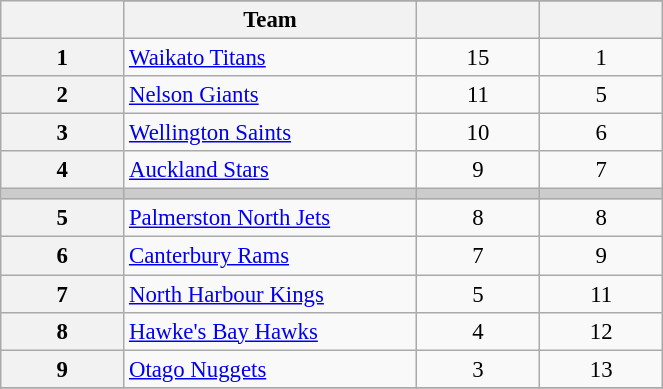<table class="wikitable" width="35%" style="font-size:95%; text-align:center">
<tr>
<th width="5%" rowspan=2></th>
</tr>
<tr>
<th width="10%">Team</th>
<th width="5%"></th>
<th width="5%"></th>
</tr>
<tr>
<th>1</th>
<td align=left><a href='#'>Waikato Titans</a></td>
<td>15</td>
<td>1</td>
</tr>
<tr>
<th>2</th>
<td align=left><a href='#'>Nelson Giants</a></td>
<td>11</td>
<td>5</td>
</tr>
<tr>
<th>3</th>
<td align=left><a href='#'>Wellington Saints</a></td>
<td>10</td>
<td>6</td>
</tr>
<tr>
<th>4</th>
<td align=left><a href='#'>Auckland Stars</a></td>
<td>9</td>
<td>7</td>
</tr>
<tr bgcolor="#cccccc">
<td></td>
<td></td>
<td></td>
<td></td>
</tr>
<tr>
<th>5</th>
<td align=left><a href='#'>Palmerston North Jets</a></td>
<td>8</td>
<td>8</td>
</tr>
<tr>
<th>6</th>
<td align=left><a href='#'>Canterbury Rams</a></td>
<td>7</td>
<td>9</td>
</tr>
<tr>
<th>7</th>
<td align=left><a href='#'>North Harbour Kings</a></td>
<td>5</td>
<td>11</td>
</tr>
<tr>
<th>8</th>
<td align=left><a href='#'>Hawke's Bay Hawks</a></td>
<td>4</td>
<td>12</td>
</tr>
<tr>
<th>9</th>
<td align=left><a href='#'>Otago Nuggets</a></td>
<td>3</td>
<td>13</td>
</tr>
<tr>
</tr>
</table>
